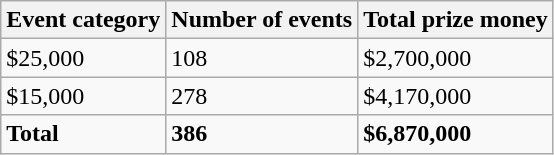<table class="wikitable">
<tr>
<th>Event category</th>
<th>Number of events</th>
<th>Total prize money</th>
</tr>
<tr>
<td>$25,000</td>
<td>108</td>
<td>$2,700,000</td>
</tr>
<tr>
<td>$15,000</td>
<td>278</td>
<td>$4,170,000</td>
</tr>
<tr>
<td><strong>Total</strong></td>
<td><strong>386</strong></td>
<td><strong>$6,870,000</strong></td>
</tr>
</table>
